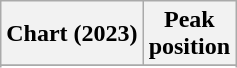<table class="wikitable sortable plainrowheaders" style="text-align:center">
<tr>
<th scope="col">Chart (2023)</th>
<th scope="col">Peak<br>position</th>
</tr>
<tr>
</tr>
<tr>
</tr>
<tr>
</tr>
</table>
